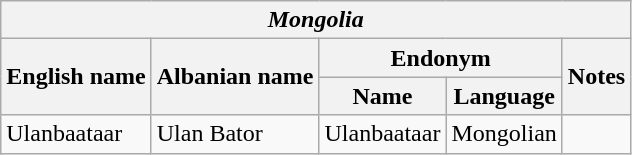<table class="wikitable sortable">
<tr>
<th colspan="5"> <em>Mongolia</em></th>
</tr>
<tr>
<th rowspan="2">English name</th>
<th rowspan="2">Albanian name</th>
<th colspan="2">Endonym</th>
<th rowspan="2">Notes</th>
</tr>
<tr>
<th>Name</th>
<th>Language</th>
</tr>
<tr>
<td>Ulanbaataar</td>
<td>Ulan Bator</td>
<td>Ulanbaataar</td>
<td>Mongolian</td>
<td></td>
</tr>
</table>
